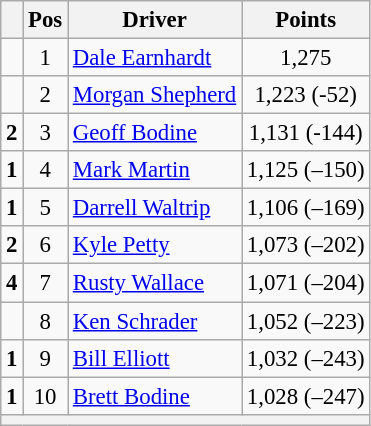<table class="wikitable" style="font-size: 95%;">
<tr>
<th></th>
<th>Pos</th>
<th>Driver</th>
<th>Points</th>
</tr>
<tr>
<td align="left"></td>
<td style="text-align:center;">1</td>
<td><a href='#'>Dale Earnhardt</a></td>
<td style="text-align:center;">1,275</td>
</tr>
<tr>
<td align="left"></td>
<td style="text-align:center;">2</td>
<td><a href='#'>Morgan Shepherd</a></td>
<td style="text-align:center;">1,223 (-52)</td>
</tr>
<tr>
<td align="left">  <strong>2</strong></td>
<td style="text-align:center;">3</td>
<td><a href='#'>Geoff Bodine</a></td>
<td style="text-align:center;">1,131 (-144)</td>
</tr>
<tr>
<td align="left">  <strong>1</strong></td>
<td style="text-align:center;">4</td>
<td><a href='#'>Mark Martin</a></td>
<td style="text-align:center;">1,125 (–150)</td>
</tr>
<tr>
<td align="left">  <strong>1</strong></td>
<td style="text-align:center;">5</td>
<td><a href='#'>Darrell Waltrip</a></td>
<td style="text-align:center;">1,106 (–169)</td>
</tr>
<tr>
<td align="left">  <strong>2</strong></td>
<td style="text-align:center;">6</td>
<td><a href='#'>Kyle Petty</a></td>
<td style="text-align:center;">1,073 (–202)</td>
</tr>
<tr>
<td align="left">  <strong>4</strong></td>
<td style="text-align:center;">7</td>
<td><a href='#'>Rusty Wallace</a></td>
<td style="text-align:center;">1,071 (–204)</td>
</tr>
<tr>
<td align="left"></td>
<td style="text-align:center;">8</td>
<td><a href='#'>Ken Schrader</a></td>
<td style="text-align:center;">1,052 (–223)</td>
</tr>
<tr>
<td align="left">  <strong>1</strong></td>
<td style="text-align:center;">9</td>
<td><a href='#'>Bill Elliott</a></td>
<td style="text-align:center;">1,032 (–243)</td>
</tr>
<tr>
<td align="left">  <strong>1</strong></td>
<td style="text-align:center;">10</td>
<td><a href='#'>Brett Bodine</a></td>
<td style="text-align:center;">1,028 (–247)</td>
</tr>
<tr class="sortbottom">
<th colspan="9"></th>
</tr>
</table>
